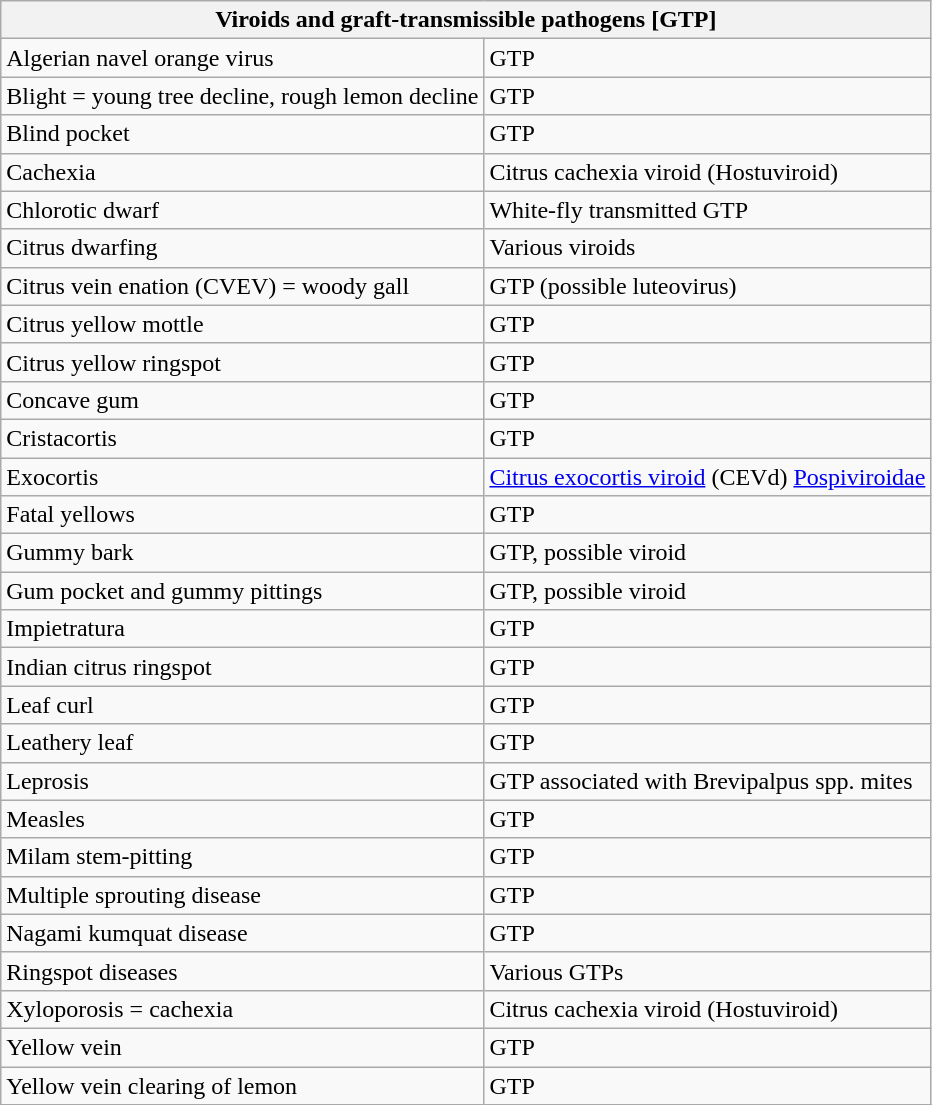<table class="wikitable" style="clear">
<tr>
<th colspan=2><strong>Viroids and graft-transmissible pathogens [GTP]</strong><br></th>
</tr>
<tr>
<td>Algerian navel orange virus</td>
<td>GTP</td>
</tr>
<tr>
<td>Blight = young tree decline, rough lemon decline</td>
<td>GTP</td>
</tr>
<tr>
<td>Blind pocket</td>
<td>GTP</td>
</tr>
<tr>
<td>Cachexia</td>
<td>Citrus cachexia viroid (Hostuviroid)</td>
</tr>
<tr>
<td>Chlorotic dwarf</td>
<td>White-fly transmitted GTP</td>
</tr>
<tr>
<td>Citrus dwarfing</td>
<td>Various viroids</td>
</tr>
<tr>
<td>Citrus vein enation (CVEV) = woody gall</td>
<td>GTP (possible luteovirus)</td>
</tr>
<tr>
<td>Citrus yellow mottle</td>
<td>GTP</td>
</tr>
<tr>
<td>Citrus yellow ringspot</td>
<td>GTP</td>
</tr>
<tr>
<td>Concave gum</td>
<td>GTP</td>
</tr>
<tr>
<td>Cristacortis</td>
<td>GTP</td>
</tr>
<tr>
<td>Exocortis</td>
<td><a href='#'>Citrus exocortis viroid</a> (CEVd) <a href='#'>Pospiviroidae</a></td>
</tr>
<tr>
<td>Fatal yellows</td>
<td>GTP</td>
</tr>
<tr>
<td>Gummy bark</td>
<td>GTP, possible viroid</td>
</tr>
<tr>
<td>Gum pocket and gummy pittings</td>
<td>GTP, possible viroid</td>
</tr>
<tr>
<td>Impietratura</td>
<td>GTP</td>
</tr>
<tr>
<td>Indian citrus ringspot</td>
<td>GTP</td>
</tr>
<tr>
<td>Leaf curl</td>
<td>GTP</td>
</tr>
<tr>
<td>Leathery leaf</td>
<td>GTP</td>
</tr>
<tr>
<td>Leprosis</td>
<td>GTP associated with Brevipalpus spp. mites</td>
</tr>
<tr>
<td>Measles</td>
<td>GTP</td>
</tr>
<tr>
<td>Milam stem-pitting</td>
<td>GTP</td>
</tr>
<tr>
<td>Multiple sprouting disease</td>
<td>GTP</td>
</tr>
<tr>
<td>Nagami kumquat disease</td>
<td>GTP</td>
</tr>
<tr>
<td>Ringspot diseases</td>
<td>Various GTPs</td>
</tr>
<tr>
<td>Xyloporosis = cachexia</td>
<td>Citrus cachexia viroid (Hostuviroid)</td>
</tr>
<tr>
<td>Yellow vein</td>
<td>GTP</td>
</tr>
<tr>
<td>Yellow vein clearing of lemon</td>
<td>GTP</td>
</tr>
<tr>
</tr>
</table>
